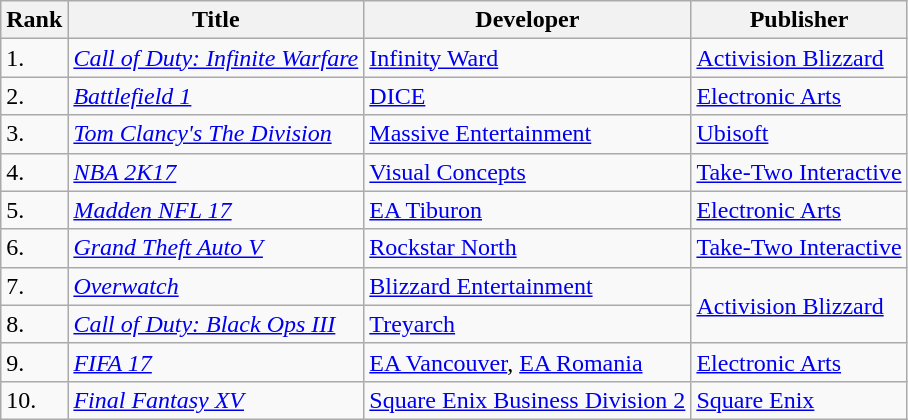<table class="wikitable">
<tr>
<th>Rank</th>
<th>Title</th>
<th>Developer</th>
<th>Publisher</th>
</tr>
<tr>
<td>1.</td>
<td><em><a href='#'>Call of Duty: Infinite Warfare</a></em></td>
<td><a href='#'>Infinity Ward</a></td>
<td><a href='#'>Activision Blizzard</a></td>
</tr>
<tr>
<td>2.</td>
<td><em><a href='#'>Battlefield 1</a></em></td>
<td><a href='#'>DICE</a></td>
<td><a href='#'>Electronic Arts</a></td>
</tr>
<tr>
<td>3.</td>
<td><em><a href='#'>Tom Clancy's The Division</a></em></td>
<td><a href='#'>Massive Entertainment</a></td>
<td><a href='#'>Ubisoft</a></td>
</tr>
<tr>
<td>4.</td>
<td><em><a href='#'>NBA 2K17</a></em></td>
<td><a href='#'>Visual Concepts</a></td>
<td><a href='#'>Take-Two Interactive</a></td>
</tr>
<tr>
<td>5.</td>
<td><em><a href='#'>Madden NFL 17</a></em></td>
<td><a href='#'>EA Tiburon</a></td>
<td><a href='#'>Electronic Arts</a></td>
</tr>
<tr>
<td>6.</td>
<td><em><a href='#'>Grand Theft Auto V</a></em></td>
<td><a href='#'>Rockstar North</a></td>
<td><a href='#'>Take-Two Interactive</a></td>
</tr>
<tr>
<td>7.</td>
<td><em><a href='#'>Overwatch</a></em></td>
<td><a href='#'>Blizzard Entertainment</a></td>
<td rowspan="2"><a href='#'>Activision Blizzard</a></td>
</tr>
<tr>
<td>8.</td>
<td><em><a href='#'>Call of Duty: Black Ops III</a></em></td>
<td><a href='#'>Treyarch</a></td>
</tr>
<tr>
<td>9.</td>
<td><em><a href='#'>FIFA 17</a></em></td>
<td><a href='#'>EA Vancouver</a>, <a href='#'>EA Romania</a></td>
<td><a href='#'>Electronic Arts</a></td>
</tr>
<tr>
<td>10.</td>
<td><em><a href='#'>Final Fantasy XV</a></em></td>
<td><a href='#'>Square Enix Business Division 2</a></td>
<td><a href='#'>Square Enix</a></td>
</tr>
</table>
